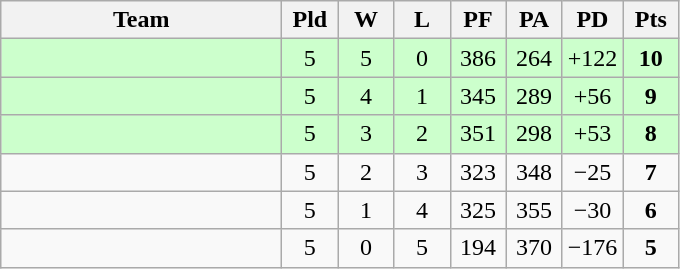<table class=wikitable style="text-align:center">
<tr>
<th width=180>Team</th>
<th width=30>Pld</th>
<th width=30>W</th>
<th width=30>L</th>
<th width=30>PF</th>
<th width=30>PA</th>
<th width=30>PD</th>
<th width=30>Pts</th>
</tr>
<tr align=center bgcolor="#ccffcc">
<td align=left></td>
<td>5</td>
<td>5</td>
<td>0</td>
<td>386</td>
<td>264</td>
<td>+122</td>
<td><strong>10</strong></td>
</tr>
<tr align=center bgcolor="#ccffcc">
<td align=left></td>
<td>5</td>
<td>4</td>
<td>1</td>
<td>345</td>
<td>289</td>
<td>+56</td>
<td><strong>9</strong></td>
</tr>
<tr align=center bgcolor="#ccffcc">
<td align=left></td>
<td>5</td>
<td>3</td>
<td>2</td>
<td>351</td>
<td>298</td>
<td>+53</td>
<td><strong>8</strong></td>
</tr>
<tr align=center>
<td align=left></td>
<td>5</td>
<td>2</td>
<td>3</td>
<td>323</td>
<td>348</td>
<td>−25</td>
<td><strong>7</strong></td>
</tr>
<tr align=center>
<td align=left></td>
<td>5</td>
<td>1</td>
<td>4</td>
<td>325</td>
<td>355</td>
<td>−30</td>
<td><strong>6</strong></td>
</tr>
<tr align=center>
<td align=left></td>
<td>5</td>
<td>0</td>
<td>5</td>
<td>194</td>
<td>370</td>
<td>−176</td>
<td><strong>5</strong></td>
</tr>
</table>
